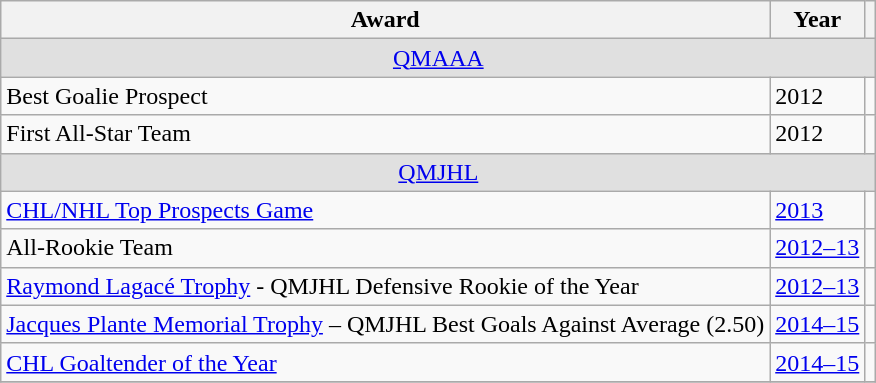<table class="wikitable">
<tr>
<th>Award</th>
<th>Year</th>
<th></th>
</tr>
<tr ALIGN="center" bgcolor="#e0e0e0">
<td colspan="3"><a href='#'>QMAAA</a></td>
</tr>
<tr>
<td>Best Goalie Prospect</td>
<td>2012</td>
<td></td>
</tr>
<tr>
<td>First All-Star Team</td>
<td>2012</td>
<td></td>
</tr>
<tr ALIGN="center" bgcolor="#e0e0e0">
<td colspan="3"><a href='#'>QMJHL</a></td>
</tr>
<tr>
<td><a href='#'>CHL/NHL Top Prospects Game</a></td>
<td><a href='#'>2013</a></td>
<td></td>
</tr>
<tr>
<td>All-Rookie Team</td>
<td><a href='#'>2012–13</a></td>
<td></td>
</tr>
<tr>
<td><a href='#'>Raymond Lagacé Trophy</a> - QMJHL Defensive Rookie of the Year</td>
<td><a href='#'>2012–13</a></td>
<td></td>
</tr>
<tr>
<td><a href='#'>Jacques Plante Memorial Trophy</a> – QMJHL Best Goals Against Average (2.50)</td>
<td><a href='#'>2014–15</a></td>
<td></td>
</tr>
<tr>
<td><a href='#'>CHL Goaltender of the Year</a></td>
<td><a href='#'>2014–15</a></td>
<td></td>
</tr>
<tr>
</tr>
</table>
